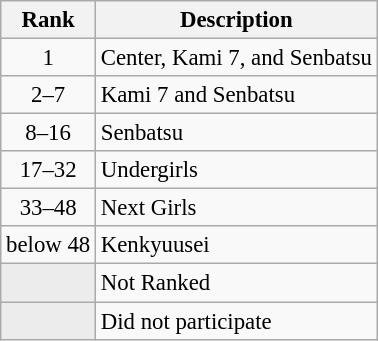<table class="wikitable" style="margin:1em auto; font-size:95%;">
<tr>
<th>Rank</th>
<th>Description</th>
</tr>
<tr>
<td style="text-align:center;">1</td>
<td>Center, Kami 7, and Senbatsu</td>
</tr>
<tr>
<td style="text-align:center;">2–7</td>
<td>Kami 7 and Senbatsu</td>
</tr>
<tr>
<td style="text-align:center;">8–16</td>
<td>Senbatsu</td>
</tr>
<tr>
<td style="text-align:center;">17–32</td>
<td>Undergirls</td>
</tr>
<tr>
<td style="text-align:center;">33–48</td>
<td>Next Girls</td>
</tr>
<tr>
<td style="text-align:center;">below 48</td>
<td>Kenkyuusei</td>
</tr>
<tr>
<td style="background:#ececec; text-align:center; color:gray;"></td>
<td>Not Ranked</td>
</tr>
<tr>
<td style="background:#ececec; text-align:center; color:gray;"></td>
<td>Did not participate</td>
</tr>
</table>
